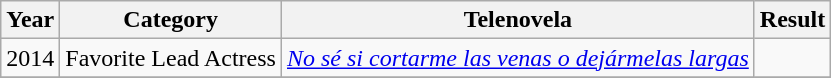<table class="wikitable">
<tr>
<th>Year</th>
<th>Category</th>
<th>Telenovela</th>
<th>Result</th>
</tr>
<tr>
<td>2014</td>
<td>Favorite Lead Actress</td>
<td><em><a href='#'>No sé si cortarme las venas o dejármelas largas</a></em></td>
<td></td>
</tr>
<tr>
</tr>
</table>
